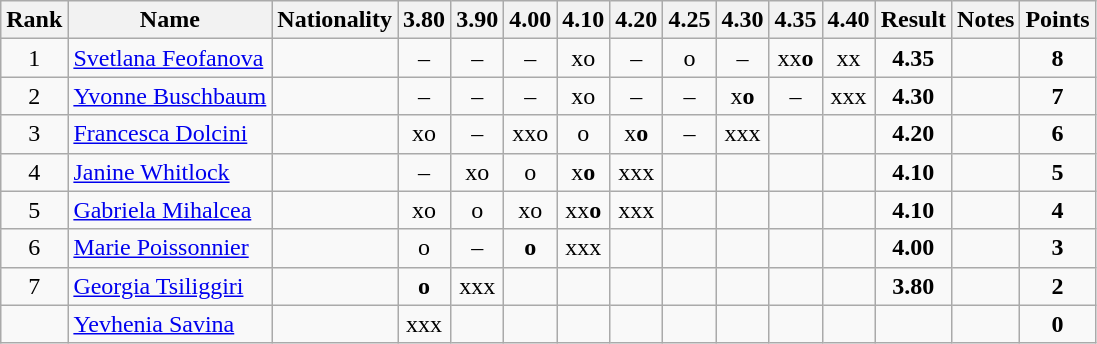<table class="wikitable sortable" style="text-align:center">
<tr>
<th>Rank</th>
<th>Name</th>
<th>Nationality</th>
<th>3.80</th>
<th>3.90</th>
<th>4.00</th>
<th>4.10</th>
<th>4.20</th>
<th>4.25</th>
<th>4.30</th>
<th>4.35</th>
<th>4.40</th>
<th>Result</th>
<th>Notes</th>
<th>Points</th>
</tr>
<tr>
<td>1</td>
<td align=left><a href='#'>Svetlana Feofanova</a></td>
<td align=left></td>
<td>–</td>
<td>–</td>
<td>–</td>
<td>xo</td>
<td>–</td>
<td>o</td>
<td>–</td>
<td>xx<strong>o</strong></td>
<td>xx</td>
<td><strong>4.35</strong></td>
<td></td>
<td><strong>8</strong></td>
</tr>
<tr>
<td>2</td>
<td align=left><a href='#'>Yvonne Buschbaum</a></td>
<td align=left></td>
<td>–</td>
<td>–</td>
<td>–</td>
<td>xo</td>
<td>–</td>
<td>–</td>
<td>x<strong>o</strong></td>
<td>–</td>
<td>xxx</td>
<td><strong>4.30</strong></td>
<td></td>
<td><strong>7</strong></td>
</tr>
<tr>
<td>3</td>
<td align=left><a href='#'>Francesca Dolcini</a></td>
<td align=left></td>
<td>xo</td>
<td>–</td>
<td>xxo</td>
<td>o</td>
<td>x<strong>o</strong></td>
<td>–</td>
<td>xxx</td>
<td></td>
<td></td>
<td><strong>4.20</strong></td>
<td></td>
<td><strong>6</strong></td>
</tr>
<tr>
<td>4</td>
<td align=left><a href='#'>Janine Whitlock</a></td>
<td align=left></td>
<td>–</td>
<td>xo</td>
<td>o</td>
<td>x<strong>o</strong></td>
<td>xxx</td>
<td></td>
<td></td>
<td></td>
<td></td>
<td><strong>4.10</strong></td>
<td></td>
<td><strong>5</strong></td>
</tr>
<tr>
<td>5</td>
<td align=left><a href='#'>Gabriela Mihalcea</a></td>
<td align=left></td>
<td>xo</td>
<td>o</td>
<td>xo</td>
<td>xx<strong>o</strong></td>
<td>xxx</td>
<td></td>
<td></td>
<td></td>
<td></td>
<td><strong>4.10</strong></td>
<td></td>
<td><strong>4</strong></td>
</tr>
<tr>
<td>6</td>
<td align=left><a href='#'>Marie Poissonnier</a></td>
<td align=left></td>
<td>o</td>
<td>–</td>
<td><strong>o</strong></td>
<td>xxx</td>
<td></td>
<td></td>
<td></td>
<td></td>
<td></td>
<td><strong>4.00</strong></td>
<td></td>
<td><strong>3</strong></td>
</tr>
<tr>
<td>7</td>
<td align=left><a href='#'>Georgia Tsiliggiri</a></td>
<td align=left></td>
<td><strong>o</strong></td>
<td>xxx</td>
<td></td>
<td></td>
<td></td>
<td></td>
<td></td>
<td></td>
<td></td>
<td><strong>3.80</strong></td>
<td></td>
<td><strong>2</strong></td>
</tr>
<tr>
<td></td>
<td align=left><a href='#'>Yevhenia Savina</a></td>
<td align=left></td>
<td>xxx</td>
<td></td>
<td></td>
<td></td>
<td></td>
<td></td>
<td></td>
<td></td>
<td></td>
<td><strong></strong></td>
<td></td>
<td><strong>0</strong></td>
</tr>
</table>
